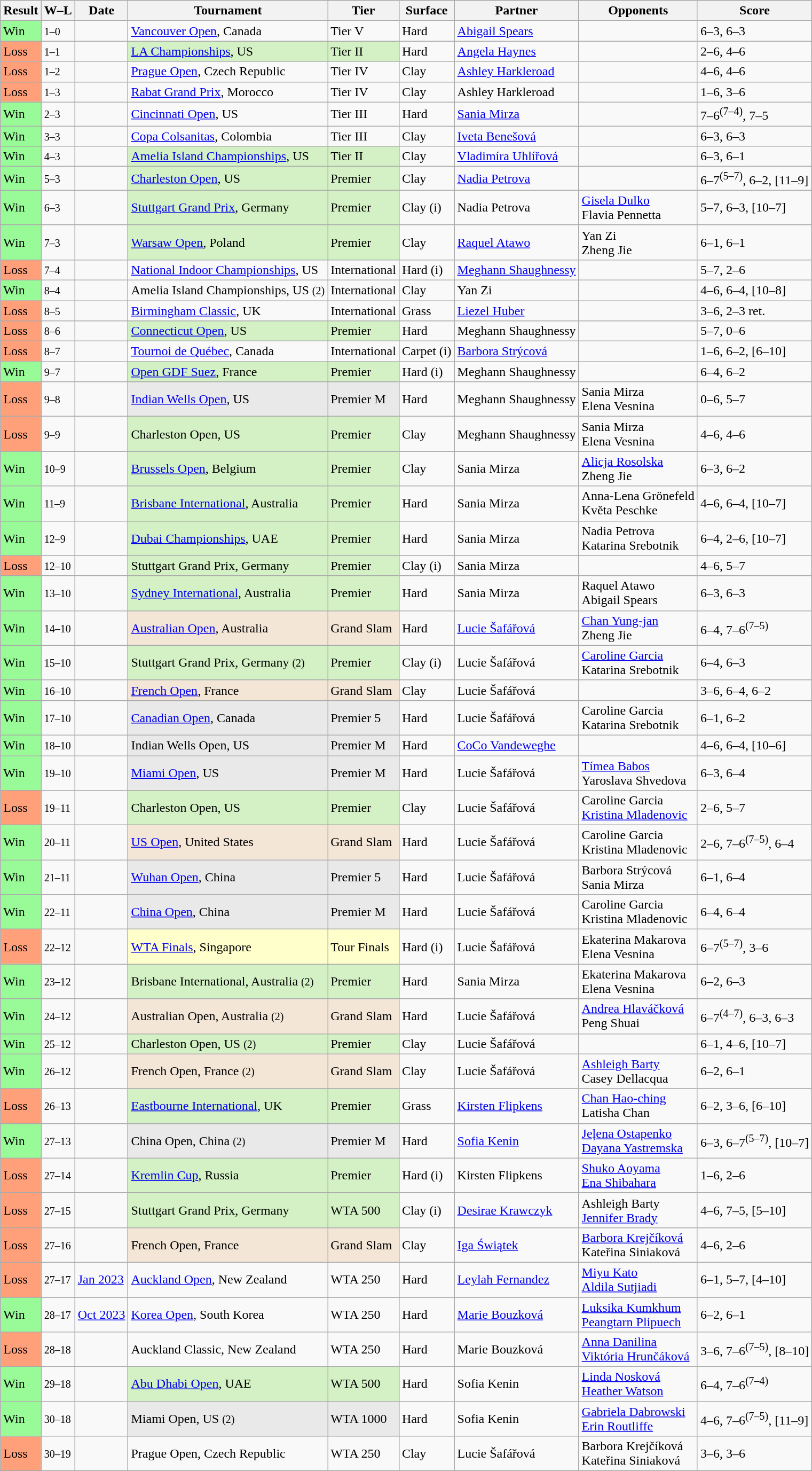<table class="sortable wikitable nowrap">
<tr>
<th>Result</th>
<th class="unsortable">W–L</th>
<th>Date</th>
<th>Tournament</th>
<th>Tier</th>
<th>Surface</th>
<th>Partner</th>
<th>Opponents</th>
<th class="unsortable">Score</th>
</tr>
<tr>
<td bgcolor=98FB98>Win</td>
<td><small>1–0</small></td>
<td><a href='#'></a></td>
<td><a href='#'>Vancouver Open</a>, Canada</td>
<td>Tier V</td>
<td>Hard</td>
<td> <a href='#'>Abigail Spears</a></td>
<td></td>
<td>6–3, 6–3</td>
</tr>
<tr>
<td bgcolor=FFA07A>Loss</td>
<td><small>1–1</small></td>
<td><a href='#'></a></td>
<td style="background:#D4F1C5;"><a href='#'>LA Championships</a>, US</td>
<td style="background:#D4F1C5;">Tier II</td>
<td>Hard</td>
<td> <a href='#'>Angela Haynes</a></td>
<td></td>
<td>2–6, 4–6</td>
</tr>
<tr>
<td bgcolor=FFA07A>Loss</td>
<td><small>1–2</small></td>
<td><a href='#'></a></td>
<td><a href='#'>Prague Open</a>, Czech Republic</td>
<td>Tier IV</td>
<td>Clay</td>
<td> <a href='#'>Ashley Harkleroad</a></td>
<td></td>
<td>4–6, 4–6</td>
</tr>
<tr>
<td bgcolor=FFA07A>Loss</td>
<td><small>1–3</small></td>
<td><a href='#'></a></td>
<td><a href='#'>Rabat Grand Prix</a>, Morocco</td>
<td>Tier IV</td>
<td>Clay</td>
<td> Ashley Harkleroad</td>
<td></td>
<td>1–6, 3–6</td>
</tr>
<tr>
<td bgcolor=98FB98>Win</td>
<td><small>2–3</small></td>
<td><a href='#'></a></td>
<td><a href='#'>Cincinnati Open</a>, US</td>
<td>Tier III</td>
<td>Hard</td>
<td> <a href='#'>Sania Mirza</a></td>
<td></td>
<td>7–6<sup>(7–4)</sup>, 7–5</td>
</tr>
<tr>
<td bgcolor=98FB98>Win</td>
<td><small>3–3</small></td>
<td><a href='#'></a></td>
<td><a href='#'>Copa Colsanitas</a>, Colombia</td>
<td>Tier III</td>
<td>Clay</td>
<td> <a href='#'>Iveta Benešová</a></td>
<td></td>
<td>6–3, 6–3</td>
</tr>
<tr>
<td bgcolor=98FB98>Win</td>
<td><small>4–3</small></td>
<td><a href='#'></a></td>
<td style="background:#D4F1C5;"><a href='#'>Amelia Island Championships</a>, US</td>
<td style="background:#D4F1C5;">Tier II</td>
<td>Clay</td>
<td> <a href='#'>Vladimíra Uhlířová</a></td>
<td></td>
<td>6–3, 6–1</td>
</tr>
<tr>
<td bgcolor=98FB98>Win</td>
<td><small>5–3</small></td>
<td><a href='#'></a></td>
<td style="background:#D4F1C5;"><a href='#'>Charleston Open</a>, US</td>
<td style="background:#D4F1C5;">Premier</td>
<td>Clay</td>
<td> <a href='#'>Nadia Petrova</a></td>
<td></td>
<td>6–7<sup>(5–7)</sup>, 6–2, [11–9]</td>
</tr>
<tr>
<td bgcolor=98FB98>Win</td>
<td><small>6–3</small></td>
<td><a href='#'></a></td>
<td style="background:#D4F1C5;"><a href='#'>Stuttgart Grand Prix</a>, Germany</td>
<td style="background:#D4F1C5;">Premier</td>
<td>Clay (i)</td>
<td> Nadia Petrova</td>
<td> <a href='#'>Gisela Dulko</a><br> Flavia Pennetta</td>
<td>5–7, 6–3, [10–7]</td>
</tr>
<tr>
<td bgcolor=98FB98>Win</td>
<td><small>7–3</small></td>
<td><a href='#'></a></td>
<td style="background:#D4F1C5;"><a href='#'>Warsaw Open</a>, Poland</td>
<td style="background:#D4F1C5;">Premier</td>
<td>Clay</td>
<td> <a href='#'>Raquel Atawo</a></td>
<td> Yan Zi<br> Zheng Jie</td>
<td>6–1, 6–1</td>
</tr>
<tr>
<td bgcolor=FFA07A>Loss</td>
<td><small>7–4</small></td>
<td><a href='#'></a></td>
<td><a href='#'>National Indoor Championships</a>, US</td>
<td>International</td>
<td>Hard (i)</td>
<td> <a href='#'>Meghann Shaughnessy</a></td>
<td></td>
<td>5–7, 2–6</td>
</tr>
<tr>
<td bgcolor=98FB98>Win</td>
<td><small>8–4</small></td>
<td><a href='#'></a></td>
<td>Amelia Island Championships, US <small>(2)</small></td>
<td>International</td>
<td>Clay</td>
<td> Yan Zi</td>
<td></td>
<td>4–6, 6–4, [10–8]</td>
</tr>
<tr>
<td bgcolor=FFA07A>Loss</td>
<td><small>8–5</small></td>
<td><a href='#'></a></td>
<td><a href='#'>Birmingham Classic</a>, UK</td>
<td>International</td>
<td>Grass</td>
<td> <a href='#'>Liezel Huber</a></td>
<td></td>
<td>3–6, 2–3 ret.</td>
</tr>
<tr>
<td bgcolor=FFA07A>Loss</td>
<td><small>8–6</small></td>
<td><a href='#'></a></td>
<td style="background:#D4F1C5;"><a href='#'>Connecticut Open</a>, US</td>
<td style="background:#D4F1C5;">Premier</td>
<td>Hard</td>
<td> Meghann Shaughnessy</td>
<td></td>
<td>5–7, 0–6</td>
</tr>
<tr>
<td bgcolor=FFA07A>Loss</td>
<td><small>8–7</small></td>
<td><a href='#'></a></td>
<td><a href='#'>Tournoi de Québec</a>, Canada</td>
<td>International</td>
<td>Carpet (i)</td>
<td> <a href='#'>Barbora Strýcová</a></td>
<td></td>
<td>1–6, 6–2, [6–10]</td>
</tr>
<tr>
<td bgcolor=98FB98>Win</td>
<td><small>9–7</small></td>
<td><a href='#'></a></td>
<td style="background:#D4F1C5;"><a href='#'>Open GDF Suez</a>, France</td>
<td style="background:#D4F1C5;">Premier</td>
<td>Hard (i)</td>
<td> Meghann Shaughnessy</td>
<td></td>
<td>6–4, 6–2</td>
</tr>
<tr>
<td bgcolor=FFA07A>Loss</td>
<td><small>9–8</small></td>
<td><a href='#'></a></td>
<td style="background:#e9e9e9;"><a href='#'>Indian Wells Open</a>, US</td>
<td style="background:#e9e9e9;">Premier M</td>
<td>Hard</td>
<td> Meghann Shaughnessy</td>
<td> Sania Mirza<br> Elena Vesnina</td>
<td>0–6, 5–7</td>
</tr>
<tr>
<td bgcolor=FFA07A>Loss</td>
<td><small>9–9</small></td>
<td><a href='#'></a></td>
<td style="background:#D4F1C5;">Charleston Open, US</td>
<td style="background:#D4F1C5;">Premier</td>
<td>Clay</td>
<td> Meghann Shaughnessy</td>
<td> Sania Mirza<br> Elena Vesnina</td>
<td>4–6, 4–6</td>
</tr>
<tr>
<td bgcolor=98FB98>Win</td>
<td><small>10–9</small></td>
<td><a href='#'></a></td>
<td style="background:#D4F1C5;"><a href='#'>Brussels Open</a>, Belgium</td>
<td style="background:#D4F1C5;">Premier</td>
<td>Clay</td>
<td> Sania Mirza</td>
<td> <a href='#'>Alicja Rosolska</a><br> Zheng Jie</td>
<td>6–3, 6–2</td>
</tr>
<tr>
<td bgcolor=98FB98>Win</td>
<td><small>11–9</small></td>
<td><a href='#'></a></td>
<td style="background:#D4F1C5;"><a href='#'>Brisbane International</a>, Australia</td>
<td style="background:#D4F1C5;">Premier</td>
<td>Hard</td>
<td> Sania Mirza</td>
<td> Anna-Lena Grönefeld<br> Květa Peschke</td>
<td>4–6, 6–4, [10–7]</td>
</tr>
<tr>
<td bgcolor=98FB98>Win</td>
<td><small>12–9</small></td>
<td><a href='#'></a></td>
<td style="background:#D4F1C5;"><a href='#'>Dubai Championships</a>, UAE</td>
<td style="background:#D4F1C5;">Premier</td>
<td>Hard</td>
<td> Sania Mirza</td>
<td> Nadia Petrova<br> Katarina Srebotnik</td>
<td>6–4, 2–6, [10–7]</td>
</tr>
<tr>
<td bgcolor=FFA07A>Loss</td>
<td><small>12–10</small></td>
<td><a href='#'></a></td>
<td style="background:#D4F1C5;">Stuttgart Grand Prix, Germany</td>
<td style="background:#D4F1C5;">Premier</td>
<td>Clay (i)</td>
<td> Sania Mirza</td>
<td></td>
<td>4–6, 5–7</td>
</tr>
<tr>
<td bgcolor=98FB98>Win</td>
<td><small>13–10</small></td>
<td><a href='#'></a></td>
<td style="background:#D4F1C5;"><a href='#'>Sydney International</a>, Australia</td>
<td style="background:#D4F1C5;">Premier</td>
<td>Hard</td>
<td> Sania Mirza</td>
<td> Raquel Atawo<br> Abigail Spears</td>
<td>6–3, 6–3</td>
</tr>
<tr>
<td bgcolor=98FB98>Win</td>
<td><small>14–10</small></td>
<td><a href='#'></a></td>
<td style="background:#F3E6D7;"><a href='#'>Australian Open</a>, Australia</td>
<td style="background:#F3E6D7;">Grand Slam</td>
<td>Hard</td>
<td> <a href='#'>Lucie Šafářová</a></td>
<td> <a href='#'>Chan Yung-jan</a><br> Zheng Jie</td>
<td>6–4, 7–6<sup>(7–5)</sup></td>
</tr>
<tr>
<td bgcolor=98FB98>Win</td>
<td><small>15–10</small></td>
<td><a href='#'></a></td>
<td style="background:#D4F1C5;">Stuttgart Grand Prix, Germany <small>(2)</small></td>
<td style="background:#D4F1C5;">Premier</td>
<td>Clay (i)</td>
<td> Lucie Šafářová</td>
<td> <a href='#'>Caroline Garcia</a><br> Katarina Srebotnik</td>
<td>6–4, 6–3</td>
</tr>
<tr>
<td bgcolor=98FB98>Win</td>
<td><small>16–10</small></td>
<td><a href='#'></a></td>
<td style="background:#F3E6D7;"><a href='#'>French Open</a>, France</td>
<td style="background:#F3E6D7;">Grand Slam</td>
<td>Clay</td>
<td> Lucie Šafářová</td>
<td></td>
<td>3–6, 6–4, 6–2</td>
</tr>
<tr>
<td bgcolor=98FB98>Win</td>
<td><small>17–10</small></td>
<td><a href='#'></a></td>
<td style="background:#e9e9e9;"><a href='#'>Canadian Open</a>, Canada</td>
<td style="background:#e9e9e9;">Premier 5</td>
<td>Hard</td>
<td> Lucie Šafářová</td>
<td> Caroline Garcia<br> Katarina Srebotnik</td>
<td>6–1, 6–2</td>
</tr>
<tr>
<td bgcolor=98FB98>Win</td>
<td><small>18–10</small></td>
<td><a href='#'></a></td>
<td style="background:#e9e9e9;">Indian Wells Open, US</td>
<td style="background:#e9e9e9;">Premier M</td>
<td>Hard</td>
<td> <a href='#'>CoCo Vandeweghe</a></td>
<td></td>
<td>4–6, 6–4, [10–6]</td>
</tr>
<tr>
<td bgcolor=98FB98>Win</td>
<td><small>19–10</small></td>
<td><a href='#'></a></td>
<td style="background:#e9e9e9;"><a href='#'>Miami Open</a>, US</td>
<td style="background:#e9e9e9;">Premier M</td>
<td>Hard</td>
<td> Lucie Šafářová</td>
<td> <a href='#'>Tímea Babos</a><br> Yaroslava Shvedova</td>
<td>6–3, 6–4</td>
</tr>
<tr>
<td bgcolor=FFA07A>Loss</td>
<td><small>19–11</small></td>
<td><a href='#'></a></td>
<td style="background:#D4F1C5;">Charleston Open, US</td>
<td style="background:#D4F1C5;">Premier</td>
<td>Clay</td>
<td> Lucie Šafářová</td>
<td> Caroline Garcia<br> <a href='#'>Kristina Mladenovic</a></td>
<td>2–6, 5–7</td>
</tr>
<tr>
<td bgcolor=98FB98>Win</td>
<td><small>20–11</small></td>
<td><a href='#'></a></td>
<td style="background:#F3E6D7;"><a href='#'>US Open</a>, United States</td>
<td style="background:#F3E6D7;">Grand Slam</td>
<td>Hard</td>
<td> Lucie Šafářová</td>
<td> Caroline Garcia<br> Kristina Mladenovic</td>
<td>2–6, 7–6<sup>(7–5)</sup>, 6–4</td>
</tr>
<tr>
<td bgcolor=98FB98>Win</td>
<td><small>21–11</small></td>
<td><a href='#'></a></td>
<td style="background:#e9e9e9;"><a href='#'>Wuhan Open</a>, China</td>
<td style="background:#e9e9e9;">Premier 5</td>
<td>Hard</td>
<td> Lucie Šafářová</td>
<td> Barbora Strýcová<br> Sania Mirza</td>
<td>6–1, 6–4</td>
</tr>
<tr>
<td bgcolor=98FB98>Win</td>
<td><small>22–11</small></td>
<td><a href='#'></a></td>
<td style="background:#e9e9e9;"><a href='#'>China Open</a>, China</td>
<td style="background:#e9e9e9;">Premier M</td>
<td>Hard</td>
<td> Lucie Šafářová</td>
<td> Caroline Garcia<br> Kristina Mladenovic</td>
<td>6–4, 6–4</td>
</tr>
<tr>
<td bgcolor=FFA07A>Loss</td>
<td><small>22–12</small></td>
<td><a href='#'></a></td>
<td style="background:#ffffcc;"><a href='#'>WTA Finals</a>, Singapore</td>
<td style="background:#ffffcc;">Tour Finals</td>
<td>Hard (i)</td>
<td> Lucie Šafářová</td>
<td> Ekaterina Makarova<br> Elena Vesnina</td>
<td>6–7<sup>(5–7)</sup>, 3–6</td>
</tr>
<tr>
<td bgcolor=98FB98>Win</td>
<td><small>23–12</small></td>
<td><a href='#'></a></td>
<td style="background:#D4F1C5;">Brisbane International, Australia <small>(2)</small></td>
<td style="background:#D4F1C5;">Premier</td>
<td>Hard</td>
<td> Sania Mirza</td>
<td> Ekaterina Makarova<br> Elena Vesnina</td>
<td>6–2, 6–3</td>
</tr>
<tr>
<td bgcolor=98FB98>Win</td>
<td><small>24–12</small></td>
<td><a href='#'></a></td>
<td style="background:#F3E6D7;">Australian Open, Australia <small>(2)</small></td>
<td style="background:#F3E6D7;">Grand Slam</td>
<td>Hard</td>
<td> Lucie Šafářová</td>
<td> <a href='#'>Andrea Hlaváčková</a><br> Peng Shuai</td>
<td>6–7<sup>(4–7)</sup>, 6–3, 6–3</td>
</tr>
<tr>
<td bgcolor=98FB98>Win</td>
<td><small>25–12</small></td>
<td><a href='#'></a></td>
<td style="background:#D4F1C5;">Charleston Open, US <small>(2)</small></td>
<td style="background:#D4F1C5;">Premier</td>
<td>Clay</td>
<td> Lucie Šafářová</td>
<td></td>
<td>6–1, 4–6, [10–7]</td>
</tr>
<tr>
<td bgcolor=98FB98>Win</td>
<td><small>26–12</small></td>
<td><a href='#'></a></td>
<td style="background:#F3E6D7;">French Open, France <small>(2)</small></td>
<td style="background:#F3E6D7;">Grand Slam</td>
<td>Clay</td>
<td> Lucie Šafářová</td>
<td> <a href='#'>Ashleigh Barty</a><br> Casey Dellacqua</td>
<td>6–2, 6–1</td>
</tr>
<tr>
<td bgcolor=FFA07A>Loss</td>
<td><small>26–13</small></td>
<td><a href='#'></a></td>
<td style="background:#D4F1C5;"><a href='#'>Eastbourne International</a>, UK</td>
<td style="background:#D4F1C5;">Premier</td>
<td>Grass</td>
<td> <a href='#'>Kirsten Flipkens</a></td>
<td> <a href='#'>Chan Hao-ching</a><br> Latisha Chan</td>
<td>6–2, 3–6, [6–10]</td>
</tr>
<tr>
<td bgcolor=98FB98>Win</td>
<td><small>27–13</small></td>
<td><a href='#'></a></td>
<td style="background:#e9e9e9;">China Open, China <small>(2)</small></td>
<td style="background:#e9e9e9;">Premier M</td>
<td>Hard</td>
<td> <a href='#'>Sofia Kenin</a></td>
<td> <a href='#'>Jeļena Ostapenko</a><br> <a href='#'>Dayana Yastremska</a></td>
<td>6–3, 6–7<sup>(5–7)</sup>, [10–7]</td>
</tr>
<tr>
<td bgcolor=FFA07A>Loss</td>
<td><small>27–14</small></td>
<td><a href='#'></a></td>
<td style="background:#D4F1C5;"><a href='#'>Kremlin Cup</a>, Russia</td>
<td style="background:#D4F1C5;">Premier</td>
<td>Hard (i)</td>
<td> Kirsten Flipkens</td>
<td> <a href='#'>Shuko Aoyama</a><br> <a href='#'>Ena Shibahara</a></td>
<td>1–6, 2–6</td>
</tr>
<tr>
<td bgcolor=FFA07A>Loss</td>
<td><small>27–15</small></td>
<td><a href='#'></a></td>
<td style="background:#D4F1C5;">Stuttgart Grand Prix, Germany</td>
<td style="background:#D4F1C5;">WTA 500</td>
<td>Clay (i)</td>
<td> <a href='#'>Desirae Krawczyk</a></td>
<td> Ashleigh Barty<br> <a href='#'>Jennifer Brady</a></td>
<td>4–6, 7–5, [5–10]</td>
</tr>
<tr>
<td bgcolor=FFA07A>Loss</td>
<td><small>27–16</small></td>
<td><a href='#'></a></td>
<td style="background:#F3E6D7;">French Open, France</td>
<td style="background:#F3E6D7;">Grand Slam</td>
<td>Clay</td>
<td> <a href='#'>Iga Świątek</a></td>
<td> <a href='#'>Barbora Krejčíková</a><br> Kateřina Siniaková</td>
<td>4–6, 2–6</td>
</tr>
<tr>
<td bgcolor=FFA07A>Loss</td>
<td><small>27–17</small></td>
<td><a href='#'>Jan 2023</a></td>
<td><a href='#'>Auckland Open</a>, New Zealand</td>
<td>WTA 250</td>
<td>Hard</td>
<td> <a href='#'>Leylah Fernandez</a></td>
<td> <a href='#'>Miyu Kato</a> <br>  <a href='#'>Aldila Sutjiadi</a></td>
<td>6–1, 5–7, [4–10]</td>
</tr>
<tr>
<td style=background:#98fb98>Win</td>
<td><small>28–17</small></td>
<td><a href='#'>Oct 2023</a></td>
<td><a href='#'>Korea Open</a>, South Korea</td>
<td>WTA 250</td>
<td>Hard</td>
<td> <a href='#'>Marie Bouzková</a></td>
<td> <a href='#'>Luksika Kumkhum</a> <br>  <a href='#'>Peangtarn Plipuech</a></td>
<td>6–2, 6–1</td>
</tr>
<tr>
<td bgcolor=FFA07A>Loss</td>
<td><small>28–18</small></td>
<td><a href='#'></a></td>
<td>Auckland Classic, New Zealand</td>
<td>WTA 250</td>
<td>Hard</td>
<td> Marie Bouzková</td>
<td> <a href='#'>Anna Danilina</a> <br>  <a href='#'>Viktória Hrunčáková</a></td>
<td>3–6, 7–6<sup>(7–5)</sup>, [8–10]</td>
</tr>
<tr>
<td bgcolor=98FB98>Win</td>
<td><small>29–18</small></td>
<td><a href='#'></a></td>
<td bgcolor=d4f1c5><a href='#'>Abu Dhabi Open</a>, UAE</td>
<td bgcolor=d4f1c5>WTA 500</td>
<td>Hard</td>
<td> Sofia Kenin</td>
<td> <a href='#'>Linda Nosková</a> <br>  <a href='#'>Heather Watson</a></td>
<td>6–4, 7–6<sup>(7–4)</sup></td>
</tr>
<tr>
<td bgcolor=98fb98>Win</td>
<td><small>30–18</small></td>
<td><a href='#'></a></td>
<td style="background:#e9e9e9;">Miami Open, US <small>(2)</small></td>
<td style="background:#e9e9e9;">WTA 1000</td>
<td>Hard</td>
<td> Sofia Kenin</td>
<td> <a href='#'>Gabriela Dabrowski</a> <br>  <a href='#'>Erin Routliffe</a></td>
<td>4–6, 7–6<sup>(7–5)</sup>, [11–9]</td>
</tr>
<tr>
<td bgcolor=FFA07A>Loss</td>
<td><small>30–19</small></td>
<td><a href='#'></a></td>
<td>Prague Open, Czech Republic</td>
<td>WTA 250</td>
<td>Clay</td>
<td> Lucie Šafářová</td>
<td> Barbora Krejčíková <br>  Kateřina Siniaková</td>
<td>3–6, 3–6</td>
</tr>
</table>
